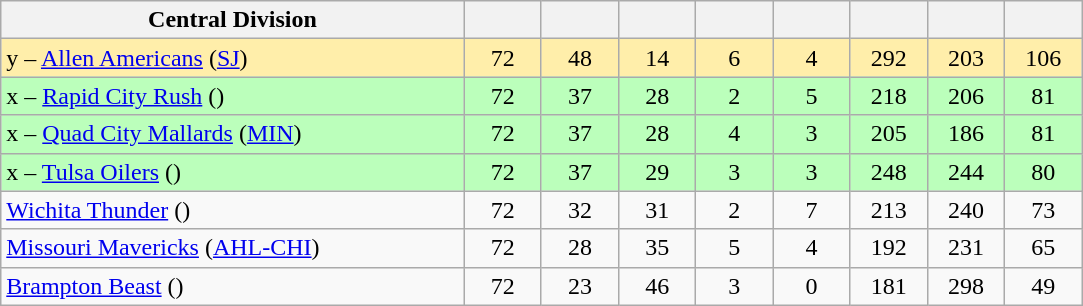<table class="wikitable sortable" style="text-align:center">
<tr>
<th style="width:30%;" class="unsortable">Central Division</th>
<th width="5%"></th>
<th width="5%"></th>
<th width="5%"></th>
<th width="5%"></th>
<th width="5%"></th>
<th width="5%"></th>
<th width="5%"></th>
<th width="5%"></th>
</tr>
<tr bgcolor=#ffeeaa>
<td align=left>y – <a href='#'>Allen Americans</a> (<a href='#'>SJ</a>)</td>
<td>72</td>
<td>48</td>
<td>14</td>
<td>6</td>
<td>4</td>
<td>292</td>
<td>203</td>
<td>106</td>
</tr>
<tr bgcolor=#bbffbb>
<td align=left>x – <a href='#'>Rapid City Rush</a> ()</td>
<td>72</td>
<td>37</td>
<td>28</td>
<td>2</td>
<td>5</td>
<td>218</td>
<td>206</td>
<td>81</td>
</tr>
<tr bgcolor=#bbffbb>
<td align=left>x – <a href='#'>Quad City Mallards</a> (<a href='#'>MIN</a>)</td>
<td>72</td>
<td>37</td>
<td>28</td>
<td>4</td>
<td>3</td>
<td>205</td>
<td>186</td>
<td>81</td>
</tr>
<tr bgcolor=#bbffbb>
<td align=left>x – <a href='#'>Tulsa Oilers</a> ()</td>
<td>72</td>
<td>37</td>
<td>29</td>
<td>3</td>
<td>3</td>
<td>248</td>
<td>244</td>
<td>80</td>
</tr>
<tr>
<td align=left><a href='#'>Wichita Thunder</a> ()</td>
<td>72</td>
<td>32</td>
<td>31</td>
<td>2</td>
<td>7</td>
<td>213</td>
<td>240</td>
<td>73</td>
</tr>
<tr>
<td align=left><a href='#'>Missouri Mavericks</a> (<a href='#'>AHL-CHI</a>)</td>
<td>72</td>
<td>28</td>
<td>35</td>
<td>5</td>
<td>4</td>
<td>192</td>
<td>231</td>
<td>65</td>
</tr>
<tr>
<td align=left><a href='#'>Brampton Beast</a> ()</td>
<td>72</td>
<td>23</td>
<td>46</td>
<td>3</td>
<td>0</td>
<td>181</td>
<td>298</td>
<td>49</td>
</tr>
</table>
